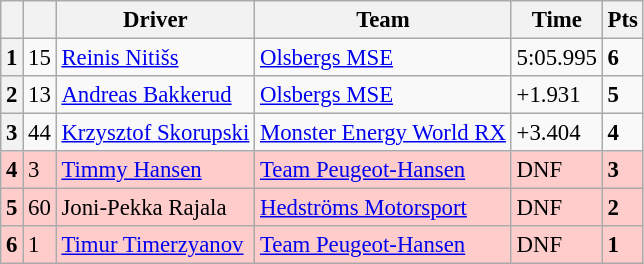<table class=wikitable style="font-size:95%">
<tr>
<th></th>
<th></th>
<th>Driver</th>
<th>Team</th>
<th>Time</th>
<th>Pts</th>
</tr>
<tr>
<th>1</th>
<td>15</td>
<td> <a href='#'>Reinis Nitišs</a></td>
<td><a href='#'>Olsbergs MSE</a></td>
<td>5:05.995</td>
<td><strong>6</strong></td>
</tr>
<tr>
<th>2</th>
<td>13</td>
<td> <a href='#'>Andreas Bakkerud</a></td>
<td><a href='#'>Olsbergs MSE</a></td>
<td>+1.931</td>
<td><strong>5</strong></td>
</tr>
<tr>
<th>3</th>
<td>44</td>
<td> <a href='#'>Krzysztof Skorupski</a></td>
<td><a href='#'>Monster Energy World RX</a></td>
<td>+3.404</td>
<td><strong>4</strong></td>
</tr>
<tr>
<th style="background:#ffcccc;">4</th>
<td style="background:#ffcccc;">3</td>
<td style="background:#ffcccc;"> <a href='#'>Timmy Hansen</a></td>
<td style="background:#ffcccc;"><a href='#'>Team Peugeot-Hansen</a></td>
<td style="background:#ffcccc;">DNF</td>
<td style="background:#ffcccc;"><strong>3</strong></td>
</tr>
<tr>
<th style="background:#ffcccc;">5</th>
<td style="background:#ffcccc;">60</td>
<td style="background:#ffcccc;"> Joni-Pekka Rajala</td>
<td style="background:#ffcccc;"><a href='#'>Hedströms Motorsport</a></td>
<td style="background:#ffcccc;">DNF</td>
<td style="background:#ffcccc;"><strong>2</strong></td>
</tr>
<tr>
<th style="background:#ffcccc;">6</th>
<td style="background:#ffcccc;">1</td>
<td style="background:#ffcccc;"> <a href='#'>Timur Timerzyanov</a></td>
<td style="background:#ffcccc;"><a href='#'>Team Peugeot-Hansen</a></td>
<td style="background:#ffcccc;">DNF</td>
<td style="background:#ffcccc;"><strong>1</strong></td>
</tr>
</table>
